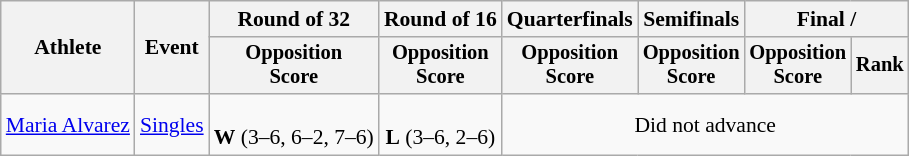<table class=wikitable style="font-size:90%">
<tr>
<th rowspan=2>Athlete</th>
<th rowspan=2>Event</th>
<th>Round of 32</th>
<th>Round of 16</th>
<th>Quarterfinals</th>
<th>Semifinals</th>
<th colspan=2>Final / </th>
</tr>
<tr style="font-size:95%">
<th>Opposition<br>Score</th>
<th>Opposition<br>Score</th>
<th>Opposition<br>Score</th>
<th>Opposition<br>Score</th>
<th>Opposition<br>Score</th>
<th>Rank</th>
</tr>
<tr align=center>
<td align=left><a href='#'>Maria Alvarez</a></td>
<td align=left><a href='#'>Singles</a></td>
<td><br><strong>W</strong> (3–6, 6–2, 7–6)</td>
<td><br><strong>L</strong> (3–6, 2–6)</td>
<td colspan=4>Did not advance</td>
</tr>
</table>
